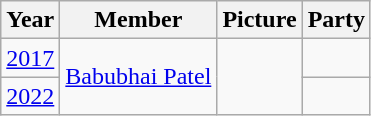<table class="wikitable sortable">
<tr>
<th>Year</th>
<th>Member</th>
<th>Picture</th>
<th colspan="2">Party</th>
</tr>
<tr>
<td><a href='#'>2017</a></td>
<td rowspan="2"><a href='#'>Babubhai Patel</a></td>
<td rowspan="2"></td>
<td></td>
</tr>
<tr>
<td><a href='#'>2022</a></td>
</tr>
</table>
